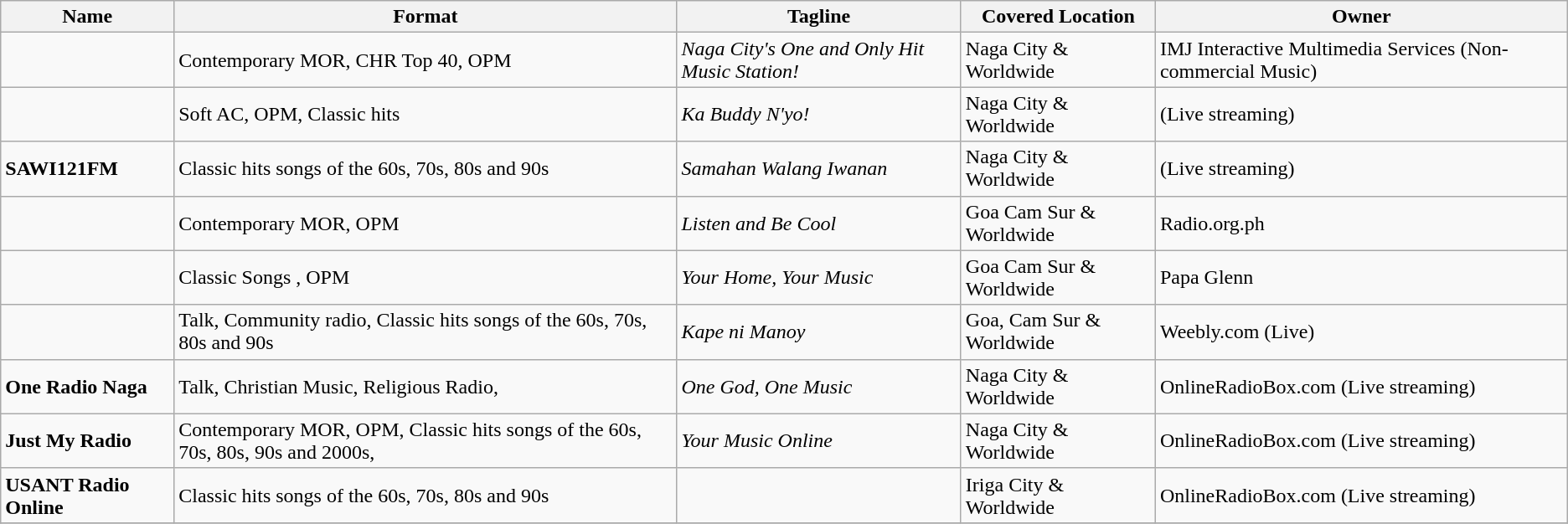<table class="wikitable">
<tr>
<th>Name</th>
<th>Format</th>
<th>Tagline</th>
<th>Covered Location</th>
<th>Owner</th>
</tr>
<tr>
<td><strong></strong></td>
<td>Contemporary MOR, CHR Top 40, OPM</td>
<td><em>Naga City's One and Only Hit Music Station!</em></td>
<td>Naga City & Worldwide</td>
<td>IMJ Interactive Multimedia Services (Non-commercial Music)</td>
</tr>
<tr>
<td><strong></strong></td>
<td>Soft AC, OPM, Classic hits</td>
<td><em>Ka Buddy N'yo!</em></td>
<td>Naga City & Worldwide</td>
<td>(Live streaming)</td>
</tr>
<tr>
<td><strong>SAWI121FM</strong></td>
<td>Classic hits songs of the 60s, 70s, 80s and 90s</td>
<td><em>Samahan Walang Iwanan</em></td>
<td>Naga City & Worldwide</td>
<td>(Live streaming)</td>
</tr>
<tr>
<td><strong></strong></td>
<td>Contemporary MOR, OPM</td>
<td><em>Listen and Be Cool</em></td>
<td>Goa Cam Sur & Worldwide</td>
<td>Radio.org.ph</td>
</tr>
<tr>
<td><strong></strong></td>
<td>Classic Songs , OPM</td>
<td><em>Your Home, Your Music</em></td>
<td>Goa Cam Sur & Worldwide</td>
<td>Papa Glenn</td>
</tr>
<tr>
<td><strong></strong></td>
<td>Talk, Community radio, Classic hits songs of the 60s, 70s, 80s and 90s</td>
<td><em>Kape ni Manoy</em></td>
<td>Goa, Cam Sur & Worldwide</td>
<td>Weebly.com (Live)</td>
</tr>
<tr>
<td><strong>One Radio Naga</strong></td>
<td>Talk, Christian Music, Religious Radio,</td>
<td><em>One God, One Music</em></td>
<td>Naga City & Worldwide</td>
<td>OnlineRadioBox.com (Live streaming)</td>
</tr>
<tr>
<td><strong>Just My Radio</strong></td>
<td>Contemporary MOR, OPM, Classic hits songs of the 60s, 70s, 80s, 90s and 2000s,</td>
<td><em>Your Music Online</em></td>
<td>Naga City & Worldwide</td>
<td>OnlineRadioBox.com (Live streaming)</td>
</tr>
<tr>
<td><strong>USANT Radio Online</strong></td>
<td>Classic hits songs of the 60s, 70s, 80s and 90s</td>
<td></td>
<td>Iriga City & Worldwide</td>
<td>OnlineRadioBox.com (Live streaming)</td>
</tr>
<tr>
</tr>
</table>
